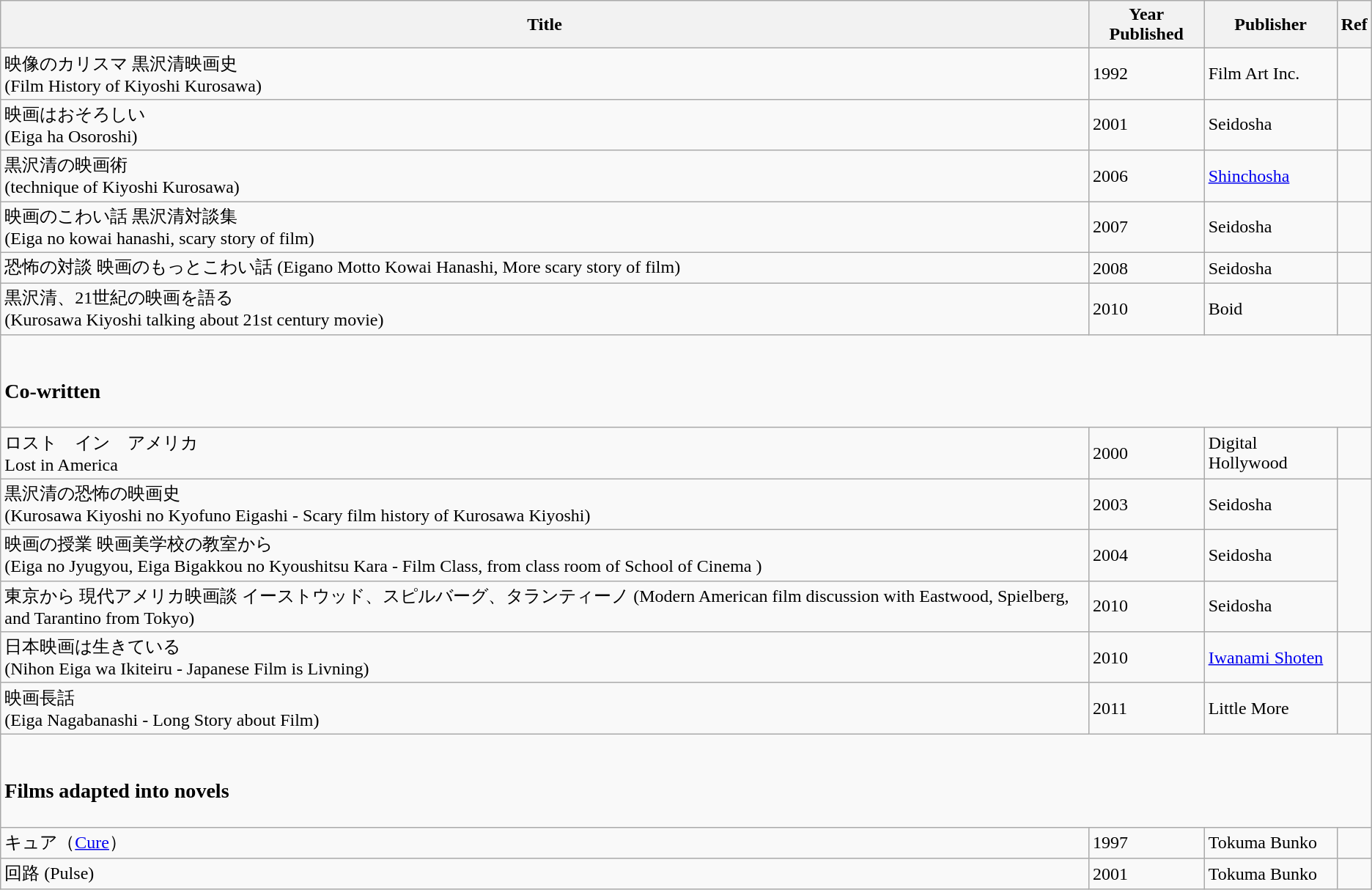<table class="wikitable">
<tr>
<th>Title</th>
<th>Year Published</th>
<th>Publisher</th>
<th>Ref</th>
</tr>
<tr>
<td>映像のカリスマ 黒沢清映画史<br>(Film History of Kiyoshi Kurosawa)</td>
<td>1992</td>
<td>Film Art Inc.</td>
<td></td>
</tr>
<tr>
<td>映画はおそろしい<br>(Eiga ha Osoroshi)</td>
<td>2001</td>
<td>Seidosha</td>
<td></td>
</tr>
<tr>
<td>黒沢清の映画術<br>(technique of Kiyoshi Kurosawa)</td>
<td>2006</td>
<td><a href='#'>Shinchosha</a></td>
<td></td>
</tr>
<tr>
<td>映画のこわい話 黒沢清対談集<br>(Eiga no kowai hanashi, scary story of film)</td>
<td>2007</td>
<td>Seidosha</td>
<td></td>
</tr>
<tr>
<td>恐怖の対談 映画のもっとこわい話 (Eigano Motto Kowai Hanashi, More scary story of film)</td>
<td>2008</td>
<td>Seidosha</td>
<td></td>
</tr>
<tr>
<td>黒沢清、21世紀の映画を語る<br>(Kurosawa Kiyoshi talking about 21st century movie)</td>
<td>2010</td>
<td>Boid</td>
<td></td>
</tr>
<tr>
<td colspan="4"><br><h3>Co-written</h3></td>
</tr>
<tr>
<td>ロスト　イン　アメリカ<br>Lost in America</td>
<td>2000</td>
<td>Digital Hollywood</td>
<td></td>
</tr>
<tr>
<td>黒沢清の恐怖の映画史<br>(Kurosawa Kiyoshi no Kyofuno Eigashi - Scary film history of Kurosawa Kiyoshi)</td>
<td>2003</td>
<td>Seidosha</td>
<td rowspan="3"></td>
</tr>
<tr>
<td>映画の授業 映画美学校の教室から<br>(Eiga no Jyugyou, Eiga Bigakkou no Kyoushitsu Kara - Film Class, from class room of  School of Cinema )</td>
<td>2004</td>
<td>Seidosha</td>
</tr>
<tr>
<td>東京から 現代アメリカ映画談 イーストウッド、スピルバーグ、タランティーノ (Modern American film discussion with Eastwood, Spielberg, and Tarantino from Tokyo)</td>
<td>2010</td>
<td>Seidosha</td>
</tr>
<tr>
<td>日本映画は生きている<br>(Nihon Eiga wa Ikiteiru - Japanese Film is Livning)</td>
<td>2010</td>
<td><a href='#'>Iwanami Shoten</a></td>
<td></td>
</tr>
<tr>
<td>映画長話<br>(Eiga Nagabanashi - Long Story about Film)</td>
<td>2011</td>
<td>Little More</td>
<td></td>
</tr>
<tr>
<td colspan="4"><br><h3>Films adapted into novels</h3></td>
</tr>
<tr>
<td>キュア（<a href='#'>Cure</a>）</td>
<td>1997</td>
<td>Tokuma Bunko</td>
<td></td>
</tr>
<tr>
<td>回路 (Pulse)</td>
<td>2001</td>
<td>Tokuma Bunko</td>
<td></td>
</tr>
</table>
